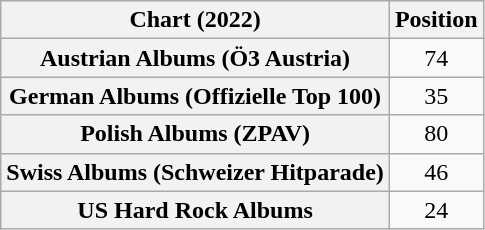<table class="wikitable sortable plainrowheaders" style="text-align:center">
<tr>
<th scope="col">Chart (2022)</th>
<th scope="col">Position</th>
</tr>
<tr>
<th scope="row">Austrian Albums (Ö3 Austria)</th>
<td>74</td>
</tr>
<tr>
<th scope="row">German Albums (Offizielle Top 100)</th>
<td>35</td>
</tr>
<tr>
<th scope="row">Polish Albums (ZPAV)</th>
<td>80</td>
</tr>
<tr>
<th scope="row">Swiss Albums (Schweizer Hitparade)</th>
<td>46</td>
</tr>
<tr>
<th scope="row">US Hard Rock Albums</th>
<td>24</td>
</tr>
</table>
